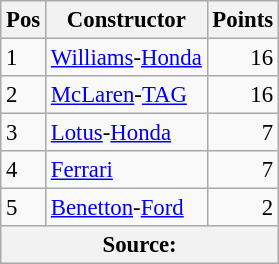<table class="wikitable" style="font-size: 95%;">
<tr>
<th>Pos</th>
<th>Constructor</th>
<th>Points</th>
</tr>
<tr>
<td>1</td>
<td> <a href='#'>Williams</a>-<a href='#'>Honda</a></td>
<td align="right">16</td>
</tr>
<tr>
<td>2</td>
<td> <a href='#'>McLaren</a>-<a href='#'>TAG</a></td>
<td align="right">16</td>
</tr>
<tr>
<td>3</td>
<td> <a href='#'>Lotus</a>-<a href='#'>Honda</a></td>
<td align="right">7</td>
</tr>
<tr>
<td>4</td>
<td> <a href='#'>Ferrari</a></td>
<td align="right">7</td>
</tr>
<tr>
<td>5</td>
<td> <a href='#'>Benetton</a>-<a href='#'>Ford</a></td>
<td align="right">2</td>
</tr>
<tr>
<th colspan=4>Source: </th>
</tr>
</table>
